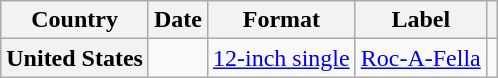<table class="wikitable plainrowheaders">
<tr>
<th>Country</th>
<th>Date</th>
<th>Format</th>
<th>Label</th>
<th></th>
</tr>
<tr>
<th scope="row">United States</th>
<td></td>
<td><a href='#'>12-inch single</a></td>
<td><a href='#'>Roc-A-Fella</a></td>
<td></td>
</tr>
</table>
